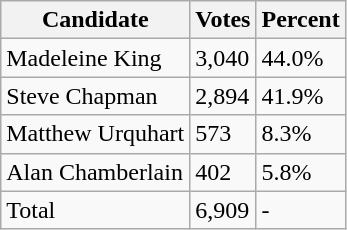<table class="wikitable">
<tr>
<th>Candidate</th>
<th>Votes</th>
<th>Percent</th>
</tr>
<tr>
<td>Madeleine King</td>
<td>3,040</td>
<td>44.0%</td>
</tr>
<tr>
<td>Steve Chapman</td>
<td>2,894</td>
<td>41.9%</td>
</tr>
<tr>
<td>Matthew Urquhart</td>
<td>573</td>
<td>8.3%</td>
</tr>
<tr>
<td>Alan Chamberlain</td>
<td>402</td>
<td>5.8%</td>
</tr>
<tr>
<td>Total</td>
<td>6,909</td>
<td>-</td>
</tr>
</table>
